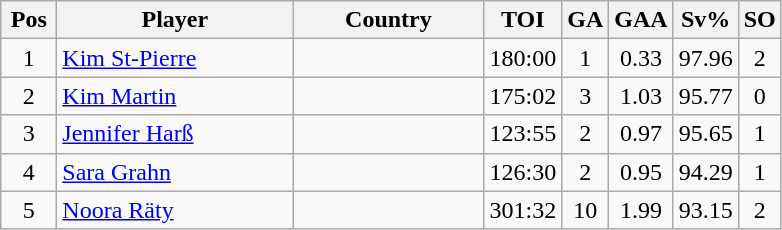<table class="wikitable sortable" style="text-align: center;">
<tr>
<th width=30>Pos</th>
<th width=150>Player</th>
<th width=120>Country</th>
<th width=20>TOI</th>
<th width=20>GA</th>
<th width=20>GAA</th>
<th width=20>Sv%</th>
<th width=20>SO</th>
</tr>
<tr>
<td>1</td>
<td align=left><a href='#'>Kim St-Pierre</a></td>
<td align=left></td>
<td>180:00</td>
<td>1</td>
<td>0.33</td>
<td>97.96</td>
<td>2</td>
</tr>
<tr>
<td>2</td>
<td align=left><a href='#'>Kim Martin</a></td>
<td align=left></td>
<td>175:02</td>
<td>3</td>
<td>1.03</td>
<td>95.77</td>
<td>0</td>
</tr>
<tr>
<td>3</td>
<td align=left><a href='#'>Jennifer Harß</a></td>
<td align=left></td>
<td>123:55</td>
<td>2</td>
<td>0.97</td>
<td>95.65</td>
<td>1</td>
</tr>
<tr>
<td>4</td>
<td align=left><a href='#'>Sara Grahn</a></td>
<td align=left></td>
<td>126:30</td>
<td>2</td>
<td>0.95</td>
<td>94.29</td>
<td>1</td>
</tr>
<tr>
<td>5</td>
<td align=left><a href='#'>Noora Räty</a></td>
<td align=left></td>
<td>301:32</td>
<td>10</td>
<td>1.99</td>
<td>93.15</td>
<td>2</td>
</tr>
</table>
